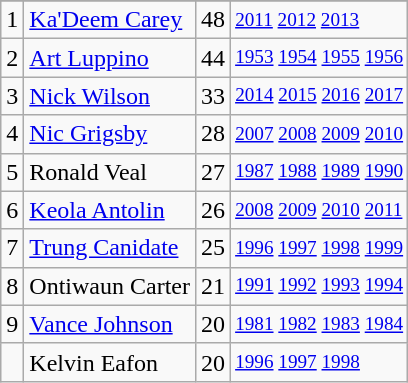<table class="wikitable">
<tr>
</tr>
<tr>
<td>1</td>
<td><a href='#'>Ka'Deem Carey</a></td>
<td>48</td>
<td style="font-size:80%;"><a href='#'>2011</a> <a href='#'>2012</a> <a href='#'>2013</a></td>
</tr>
<tr>
<td>2</td>
<td><a href='#'>Art Luppino</a></td>
<td>44</td>
<td style="font-size:80%;"><a href='#'>1953</a> <a href='#'>1954</a> <a href='#'>1955</a> <a href='#'>1956</a></td>
</tr>
<tr>
<td>3</td>
<td><a href='#'>Nick Wilson</a></td>
<td>33</td>
<td style="font-size:80%;"><a href='#'>2014</a> <a href='#'>2015</a> <a href='#'>2016</a> <a href='#'>2017</a></td>
</tr>
<tr>
<td>4</td>
<td><a href='#'>Nic Grigsby</a></td>
<td>28</td>
<td style="font-size:80%;"><a href='#'>2007</a> <a href='#'>2008</a> <a href='#'>2009</a> <a href='#'>2010</a></td>
</tr>
<tr>
<td>5</td>
<td>Ronald Veal</td>
<td>27</td>
<td style="font-size:80%;"><a href='#'>1987</a> <a href='#'>1988</a> <a href='#'>1989</a> <a href='#'>1990</a></td>
</tr>
<tr>
<td>6</td>
<td><a href='#'>Keola Antolin</a></td>
<td>26</td>
<td style="font-size:80%;"><a href='#'>2008</a> <a href='#'>2009</a> <a href='#'>2010</a> <a href='#'>2011</a></td>
</tr>
<tr>
<td>7</td>
<td><a href='#'>Trung Canidate</a></td>
<td>25</td>
<td style="font-size:80%;"><a href='#'>1996</a> <a href='#'>1997</a> <a href='#'>1998</a> <a href='#'>1999</a></td>
</tr>
<tr>
<td>8</td>
<td>Ontiwaun Carter</td>
<td>21</td>
<td style="font-size:80%;"><a href='#'>1991</a> <a href='#'>1992</a> <a href='#'>1993</a> <a href='#'>1994</a></td>
</tr>
<tr>
<td>9</td>
<td><a href='#'>Vance Johnson</a></td>
<td>20</td>
<td style="font-size:80%;"><a href='#'>1981</a> <a href='#'>1982</a> <a href='#'>1983</a> <a href='#'>1984</a></td>
</tr>
<tr>
<td></td>
<td>Kelvin Eafon</td>
<td>20</td>
<td style="font-size:80%;"><a href='#'>1996</a> <a href='#'>1997</a> <a href='#'>1998</a></td>
</tr>
</table>
